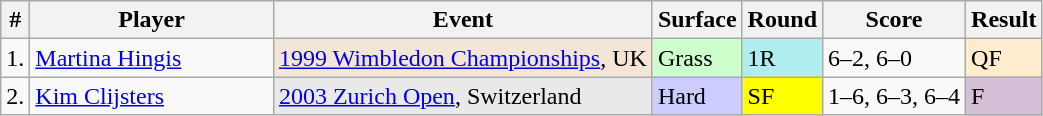<table class="wikitable sortable">
<tr>
<th>#</th>
<th width=155>Player</th>
<th>Event</th>
<th>Surface</th>
<th>Round</th>
<th>Score</th>
<th>Result</th>
</tr>
<tr>
<td>1.</td>
<td> <a href='#'>Martina Hingis</a></td>
<td bgcolor=f3e6d7><a href='#'>1999 Wimbledon Championships</a>, UK</td>
<td bgcolor=ccffcc>Grass</td>
<td bgcolor=afeeee>1R</td>
<td>6–2, 6–0</td>
<td bgcolor=ffebcd>QF</td>
</tr>
<tr>
<td>2.</td>
<td> <a href='#'>Kim Clijsters</a></td>
<td bgcolor=e9e9e9><a href='#'>2003 Zurich Open</a>, Switzerland</td>
<td bgcolor=ccccff>Hard</td>
<td bgcolor=yellow>SF</td>
<td>1–6, 6–3, 6–4</td>
<td bgcolor=thistle>F</td>
</tr>
</table>
